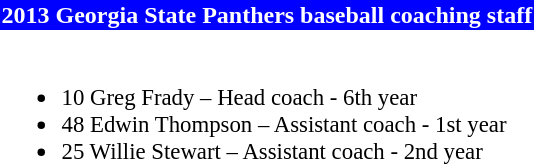<table class="toccolours" style="text-align: left;">
<tr>
<td colspan="9" style="background-color: #0000FF; color: #FFFFFF; text-align:center;"><strong>2013 Georgia State Panthers baseball coaching staff</strong></td>
</tr>
<tr>
<td style="font-size: 95%;" valign="top"><br><ul><li>10 Greg Frady – Head coach - 6th year</li><li>48 Edwin Thompson – Assistant coach - 1st year</li><li>25 Willie Stewart – Assistant coach -  2nd year</li></ul></td>
</tr>
</table>
